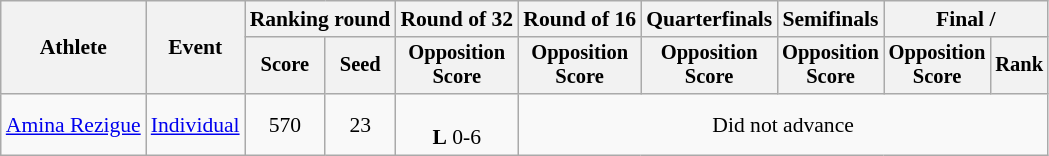<table class="wikitable" style="font-size:90%">
<tr>
<th rowspan=2>Athlete</th>
<th rowspan=2>Event</th>
<th colspan=2>Ranking round</th>
<th>Round of 32</th>
<th>Round of 16</th>
<th>Quarterfinals</th>
<th>Semifinals</th>
<th colspan=2>Final / </th>
</tr>
<tr style="font-size:95%">
<th>Score</th>
<th>Seed</th>
<th>Opposition<br>Score</th>
<th>Opposition<br>Score</th>
<th>Opposition<br>Score</th>
<th>Opposition<br>Score</th>
<th>Opposition<br>Score</th>
<th>Rank</th>
</tr>
<tr align=center>
<td align=left><a href='#'>Amina Rezigue</a></td>
<td align=left><a href='#'>Individual</a></td>
<td>570</td>
<td>23</td>
<td><br><strong>L</strong> 0-6</td>
<td colspan=5>Did not advance</td>
</tr>
</table>
